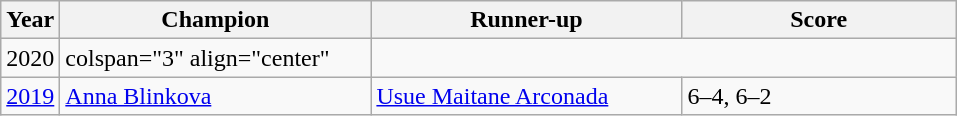<table class="wikitable">
<tr>
<th>Year</th>
<th width="200">Champion</th>
<th width="200">Runner-up</th>
<th width="175">Score</th>
</tr>
<tr>
<td>2020</td>
<td>colspan="3" align="center" </td>
</tr>
<tr>
<td><a href='#'>2019</a></td>
<td> <a href='#'>Anna Blinkova</a></td>
<td> <a href='#'>Usue Maitane Arconada</a></td>
<td>6–4, 6–2</td>
</tr>
</table>
